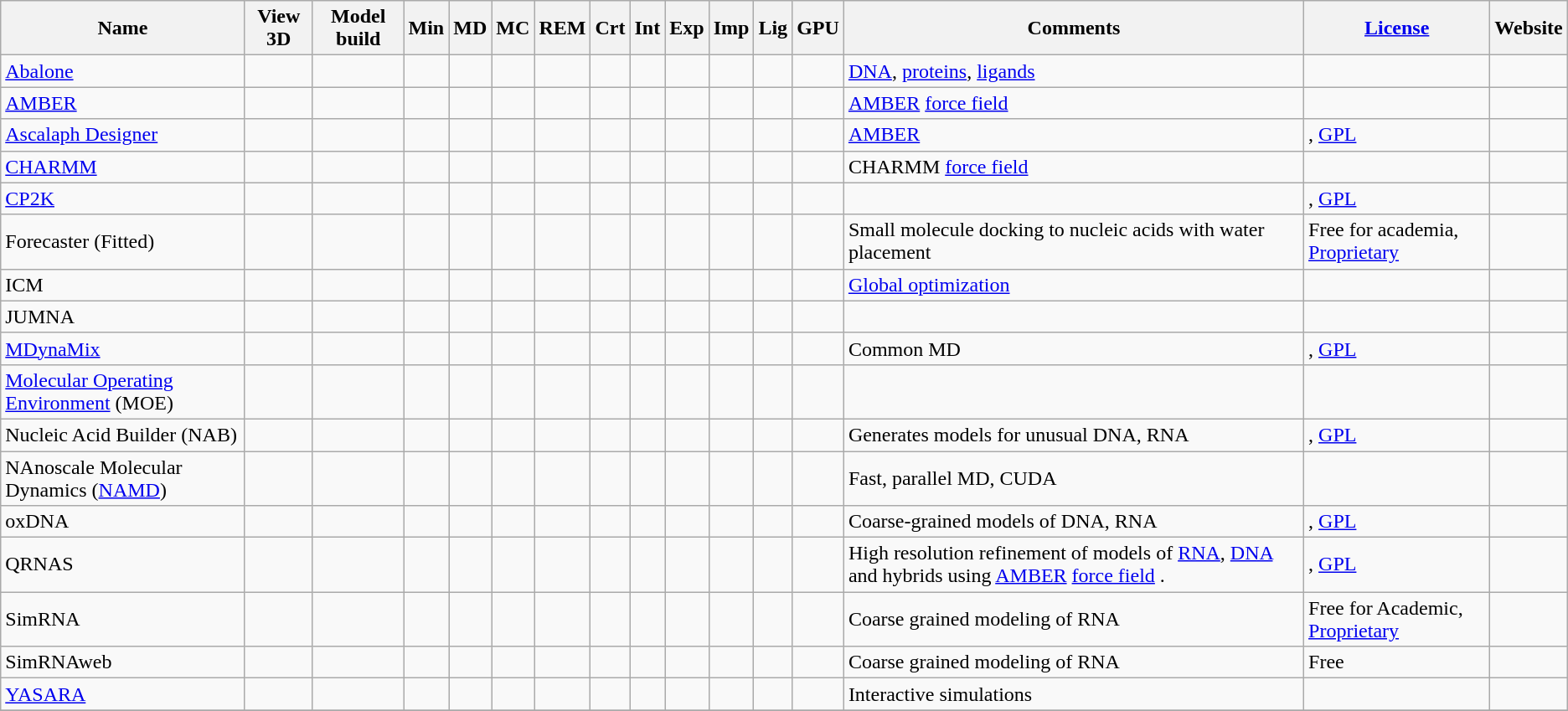<table class="wikitable sortable">
<tr>
<th>Name</th>
<th>View 3D</th>
<th>Model build</th>
<th>Min</th>
<th>MD</th>
<th>MC</th>
<th>REM</th>
<th>Crt</th>
<th>Int</th>
<th>Exp</th>
<th>Imp</th>
<th>Lig</th>
<th>GPU</th>
<th>Comments</th>
<th><a href='#'>License</a></th>
<th>Website</th>
</tr>
<tr>
<td><a href='#'>Abalone</a></td>
<td></td>
<td></td>
<td></td>
<td></td>
<td></td>
<td></td>
<td></td>
<td></td>
<td></td>
<td></td>
<td></td>
<td></td>
<td><a href='#'>DNA</a>, <a href='#'>proteins</a>, <a href='#'>ligands</a></td>
<td></td>
<td></td>
</tr>
<tr>
<td><a href='#'>AMBER</a></td>
<td></td>
<td></td>
<td></td>
<td></td>
<td></td>
<td></td>
<td></td>
<td></td>
<td></td>
<td></td>
<td></td>
<td></td>
<td><a href='#'>AMBER</a> <a href='#'>force field</a></td>
<td></td>
<td></td>
</tr>
<tr>
<td><a href='#'>Ascalaph Designer</a></td>
<td></td>
<td></td>
<td></td>
<td></td>
<td></td>
<td></td>
<td></td>
<td></td>
<td></td>
<td></td>
<td></td>
<td></td>
<td><a href='#'>AMBER</a></td>
<td>, <a href='#'>GPL</a></td>
<td></td>
</tr>
<tr>
<td><a href='#'>CHARMM</a></td>
<td></td>
<td></td>
<td></td>
<td></td>
<td></td>
<td></td>
<td></td>
<td></td>
<td></td>
<td></td>
<td></td>
<td></td>
<td>CHARMM <a href='#'>force field</a></td>
<td></td>
<td></td>
</tr>
<tr>
<td><a href='#'>CP2K</a></td>
<td></td>
<td></td>
<td></td>
<td></td>
<td></td>
<td></td>
<td></td>
<td></td>
<td></td>
<td></td>
<td></td>
<td></td>
<td></td>
<td>, <a href='#'>GPL</a></td>
<td></td>
</tr>
<tr>
<td>Forecaster (Fitted)</td>
<td></td>
<td></td>
<td></td>
<td></td>
<td></td>
<td></td>
<td></td>
<td></td>
<td></td>
<td></td>
<td></td>
<td></td>
<td>Small molecule docking to nucleic acids with water placement</td>
<td>Free for academia, <a href='#'>Proprietary</a></td>
<td> </td>
</tr>
<tr>
<td>ICM</td>
<td></td>
<td></td>
<td></td>
<td></td>
<td></td>
<td></td>
<td></td>
<td></td>
<td></td>
<td></td>
<td></td>
<td></td>
<td><a href='#'>Global optimization</a></td>
<td></td>
<td></td>
</tr>
<tr>
<td>JUMNA</td>
<td></td>
<td></td>
<td></td>
<td></td>
<td></td>
<td></td>
<td></td>
<td></td>
<td></td>
<td></td>
<td></td>
<td></td>
<td></td>
<td></td>
<td></td>
</tr>
<tr>
<td><a href='#'>MDynaMix</a></td>
<td></td>
<td></td>
<td></td>
<td></td>
<td></td>
<td></td>
<td></td>
<td></td>
<td></td>
<td></td>
<td></td>
<td></td>
<td>Common MD</td>
<td>, <a href='#'>GPL</a></td>
<td></td>
</tr>
<tr>
<td><a href='#'>Molecular Operating Environment</a> (MOE)</td>
<td></td>
<td></td>
<td></td>
<td></td>
<td></td>
<td></td>
<td></td>
<td></td>
<td></td>
<td></td>
<td></td>
<td></td>
<td></td>
<td></td>
<td></td>
</tr>
<tr>
<td>Nucleic Acid Builder (NAB)</td>
<td></td>
<td></td>
<td></td>
<td></td>
<td></td>
<td></td>
<td></td>
<td></td>
<td></td>
<td></td>
<td></td>
<td></td>
<td>Generates models for unusual DNA, RNA</td>
<td>, <a href='#'>GPL</a></td>
<td></td>
</tr>
<tr>
<td>NAnoscale Molecular Dynamics (<a href='#'>NAMD</a>)</td>
<td></td>
<td></td>
<td></td>
<td></td>
<td></td>
<td></td>
<td></td>
<td></td>
<td></td>
<td></td>
<td></td>
<td></td>
<td>Fast, parallel MD, CUDA</td>
<td></td>
<td></td>
</tr>
<tr>
<td>oxDNA</td>
<td></td>
<td></td>
<td></td>
<td></td>
<td></td>
<td></td>
<td></td>
<td></td>
<td></td>
<td></td>
<td></td>
<td></td>
<td>Coarse-grained models of DNA, RNA</td>
<td>, <a href='#'>GPL</a></td>
<td><br></td>
</tr>
<tr>
<td>QRNAS </td>
<td></td>
<td></td>
<td></td>
<td></td>
<td></td>
<td></td>
<td></td>
<td></td>
<td></td>
<td></td>
<td></td>
<td></td>
<td>High resolution refinement of models of <a href='#'>RNA</a>, <a href='#'>DNA</a> and hybrids using <a href='#'>AMBER</a> <a href='#'>force field</a> .</td>
<td>, <a href='#'>GPL</a></td>
<td> </td>
</tr>
<tr>
<td>SimRNA</td>
<td></td>
<td></td>
<td></td>
<td></td>
<td></td>
<td></td>
<td></td>
<td></td>
<td></td>
<td></td>
<td></td>
<td></td>
<td>Coarse grained modeling of RNA</td>
<td>Free for Academic, <a href='#'>Proprietary</a></td>
<td></td>
</tr>
<tr>
<td>SimRNAweb</td>
<td></td>
<td></td>
<td></td>
<td></td>
<td></td>
<td></td>
<td></td>
<td></td>
<td></td>
<td></td>
<td></td>
<td></td>
<td>Coarse grained modeling of RNA</td>
<td>Free</td>
<td></td>
</tr>
<tr>
<td><a href='#'>YASARA</a></td>
<td></td>
<td></td>
<td></td>
<td></td>
<td></td>
<td></td>
<td></td>
<td></td>
<td></td>
<td></td>
<td></td>
<td></td>
<td>Interactive simulations</td>
<td></td>
<td></td>
</tr>
<tr>
</tr>
</table>
